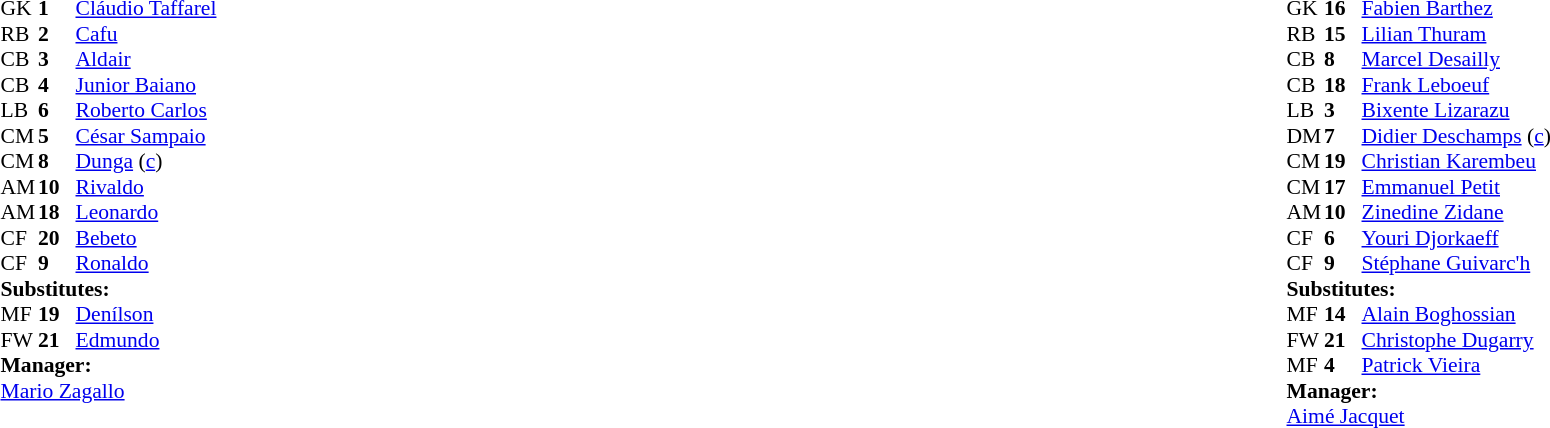<table style="width:100%">
<tr>
<td style="vertical-align:top; width:50%"><br><table style="font-size: 90%" cellspacing="0" cellpadding="0">
<tr>
<th width="25"></th>
<th width="25"></th>
</tr>
<tr>
<td>GK</td>
<td><strong>1</strong></td>
<td><a href='#'>Cláudio Taffarel</a></td>
</tr>
<tr>
<td>RB</td>
<td><strong>2</strong></td>
<td><a href='#'>Cafu</a></td>
</tr>
<tr>
<td>CB</td>
<td><strong>3</strong></td>
<td><a href='#'>Aldair</a></td>
</tr>
<tr>
<td>CB</td>
<td><strong>4</strong></td>
<td><a href='#'>Junior Baiano</a></td>
<td></td>
</tr>
<tr>
<td>LB</td>
<td><strong>6</strong></td>
<td><a href='#'>Roberto Carlos</a></td>
</tr>
<tr>
<td>CM</td>
<td><strong>5</strong></td>
<td><a href='#'>César Sampaio</a></td>
<td></td>
<td></td>
</tr>
<tr>
<td>CM</td>
<td><strong>8</strong></td>
<td><a href='#'>Dunga</a> (<a href='#'>c</a>)</td>
</tr>
<tr>
<td>AM</td>
<td><strong>10</strong></td>
<td><a href='#'>Rivaldo</a></td>
</tr>
<tr>
<td>AM</td>
<td><strong>18</strong></td>
<td><a href='#'>Leonardo</a></td>
<td></td>
<td></td>
</tr>
<tr>
<td>CF</td>
<td><strong>20</strong></td>
<td><a href='#'>Bebeto</a></td>
</tr>
<tr>
<td>CF</td>
<td><strong>9</strong></td>
<td><a href='#'>Ronaldo</a></td>
</tr>
<tr>
<td colspan=4><strong>Substitutes:</strong></td>
</tr>
<tr>
<td>MF</td>
<td><strong>19</strong></td>
<td><a href='#'>Denílson</a></td>
<td></td>
<td></td>
</tr>
<tr>
<td>FW</td>
<td><strong>21</strong></td>
<td><a href='#'>Edmundo</a></td>
<td></td>
<td></td>
</tr>
<tr>
<td colspan=4><strong>Manager:</strong></td>
</tr>
<tr>
<td colspan="4"><a href='#'>Mario Zagallo</a></td>
</tr>
</table>
</td>
<td style="vertical-align:top"></td>
<td style="vertical-align:top; width:50%"><br><table cellspacing="0" cellpadding="0" style="font-size:90%; margin:auto">
<tr>
<th width="25"></th>
<th width="25"></th>
</tr>
<tr>
<td>GK</td>
<td><strong>16</strong></td>
<td><a href='#'>Fabien Barthez</a></td>
</tr>
<tr>
<td>RB</td>
<td><strong>15</strong></td>
<td><a href='#'>Lilian Thuram</a></td>
</tr>
<tr>
<td>CB</td>
<td><strong>8</strong></td>
<td><a href='#'>Marcel Desailly</a></td>
<td></td>
</tr>
<tr>
<td>CB</td>
<td><strong>18</strong></td>
<td><a href='#'>Frank Leboeuf</a></td>
</tr>
<tr>
<td>LB</td>
<td><strong>3</strong></td>
<td><a href='#'>Bixente Lizarazu</a></td>
</tr>
<tr>
<td>DM</td>
<td><strong>7</strong></td>
<td><a href='#'>Didier Deschamps</a> (<a href='#'>c</a>)</td>
<td></td>
</tr>
<tr>
<td>CM</td>
<td><strong>19</strong></td>
<td><a href='#'>Christian Karembeu</a></td>
<td></td>
<td></td>
</tr>
<tr>
<td>CM</td>
<td><strong>17</strong></td>
<td><a href='#'>Emmanuel Petit</a></td>
</tr>
<tr>
<td>AM</td>
<td><strong>10</strong></td>
<td><a href='#'>Zinedine Zidane</a></td>
</tr>
<tr>
<td>CF</td>
<td><strong>6</strong></td>
<td><a href='#'>Youri Djorkaeff</a></td>
<td></td>
<td></td>
</tr>
<tr>
<td>CF</td>
<td><strong>9</strong></td>
<td><a href='#'>Stéphane Guivarc'h</a></td>
<td></td>
<td></td>
</tr>
<tr>
<td colspan=4><strong>Substitutes:</strong></td>
</tr>
<tr>
<td>MF</td>
<td><strong>14</strong></td>
<td><a href='#'>Alain Boghossian</a></td>
<td></td>
<td></td>
</tr>
<tr>
<td>FW</td>
<td><strong>21</strong></td>
<td><a href='#'>Christophe Dugarry</a></td>
<td></td>
<td></td>
</tr>
<tr>
<td>MF</td>
<td><strong>4</strong></td>
<td><a href='#'>Patrick Vieira</a></td>
<td></td>
<td></td>
</tr>
<tr>
<td colspan=4><strong>Manager:</strong></td>
</tr>
<tr>
<td colspan="4"><a href='#'>Aimé Jacquet</a></td>
</tr>
</table>
</td>
</tr>
</table>
